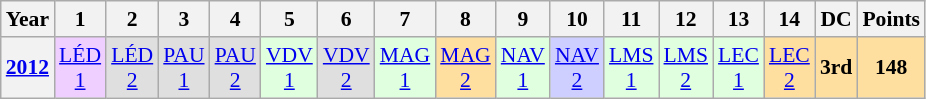<table class="wikitable" style="text-align:center; font-size:90%">
<tr>
<th>Year</th>
<th>1</th>
<th>2</th>
<th>3</th>
<th>4</th>
<th>5</th>
<th>6</th>
<th>7</th>
<th>8</th>
<th>9</th>
<th>10</th>
<th>11</th>
<th>12</th>
<th>13</th>
<th>14</th>
<th>DC</th>
<th>Points</th>
</tr>
<tr>
<th><a href='#'>2012</a></th>
<td style="background:#EFCFFF;"><a href='#'>LÉD<br>1</a><br></td>
<td style="background:#DFDFDF;"><a href='#'>LÉD<br>2</a><br></td>
<td style="background:#DFDFDF;"><a href='#'>PAU<br>1</a><br></td>
<td style="background:#DFDFDF;"><a href='#'>PAU<br>2</a><br></td>
<td style="background:#DFFFDF;"><a href='#'>VDV<br>1</a><br></td>
<td style="background:#DFDFDF;"><a href='#'>VDV<br>2</a><br></td>
<td style="background:#DFFFDF;"><a href='#'>MAG<br>1</a><br></td>
<td style="background:#FFDF9F;"><a href='#'>MAG<br>2</a><br></td>
<td style="background:#DFFFDF;"><a href='#'>NAV<br>1</a><br></td>
<td style="background:#CFCFFF;"><a href='#'>NAV<br>2</a><br></td>
<td style="background:#DFFFDF;"><a href='#'>LMS<br>1</a><br></td>
<td style="background:#DFFFDF;"><a href='#'>LMS<br>2</a><br></td>
<td style="background:#DFFFDF;"><a href='#'>LEC<br>1</a><br></td>
<td style="background:#FFDF9F;"><a href='#'>LEC<br>2</a><br></td>
<th style="background:#FFDF9F;">3rd</th>
<th style="background:#FFDF9F;">148</th>
</tr>
</table>
